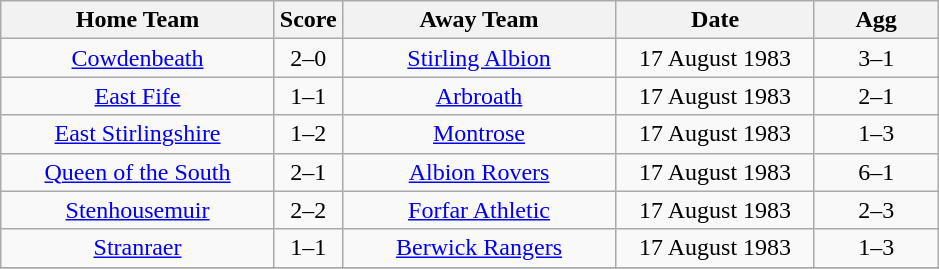<table class="wikitable" style="text-align:center;">
<tr>
<th width=175>Home Team</th>
<th width=20>Score</th>
<th width=175>Away Team</th>
<th width= 125>Date</th>
<th width= 75>Agg</th>
</tr>
<tr>
<td><a href='#'>Cowdenbeath</a></td>
<td>2–0</td>
<td><a href='#'>Stirling Albion</a></td>
<td>17 August 1983</td>
<td>3–1</td>
</tr>
<tr>
<td><a href='#'>East Fife</a></td>
<td>1–1</td>
<td><a href='#'>Arbroath</a></td>
<td>17 August 1983</td>
<td>2–1</td>
</tr>
<tr>
<td><a href='#'>East Stirlingshire</a></td>
<td>1–2</td>
<td><a href='#'>Montrose</a></td>
<td>17 August 1983</td>
<td>1–3</td>
</tr>
<tr>
<td><a href='#'>Queen of the South</a></td>
<td>2–1</td>
<td><a href='#'>Albion Rovers</a></td>
<td>17 August 1983</td>
<td>6–1</td>
</tr>
<tr>
<td><a href='#'>Stenhousemuir</a></td>
<td>2–2</td>
<td><a href='#'>Forfar Athletic</a></td>
<td>17 August 1983</td>
<td>2–3</td>
</tr>
<tr>
<td><a href='#'>Stranraer</a></td>
<td>1–1</td>
<td><a href='#'>Berwick Rangers</a></td>
<td>17 August 1983</td>
<td>1–3</td>
</tr>
<tr>
</tr>
</table>
